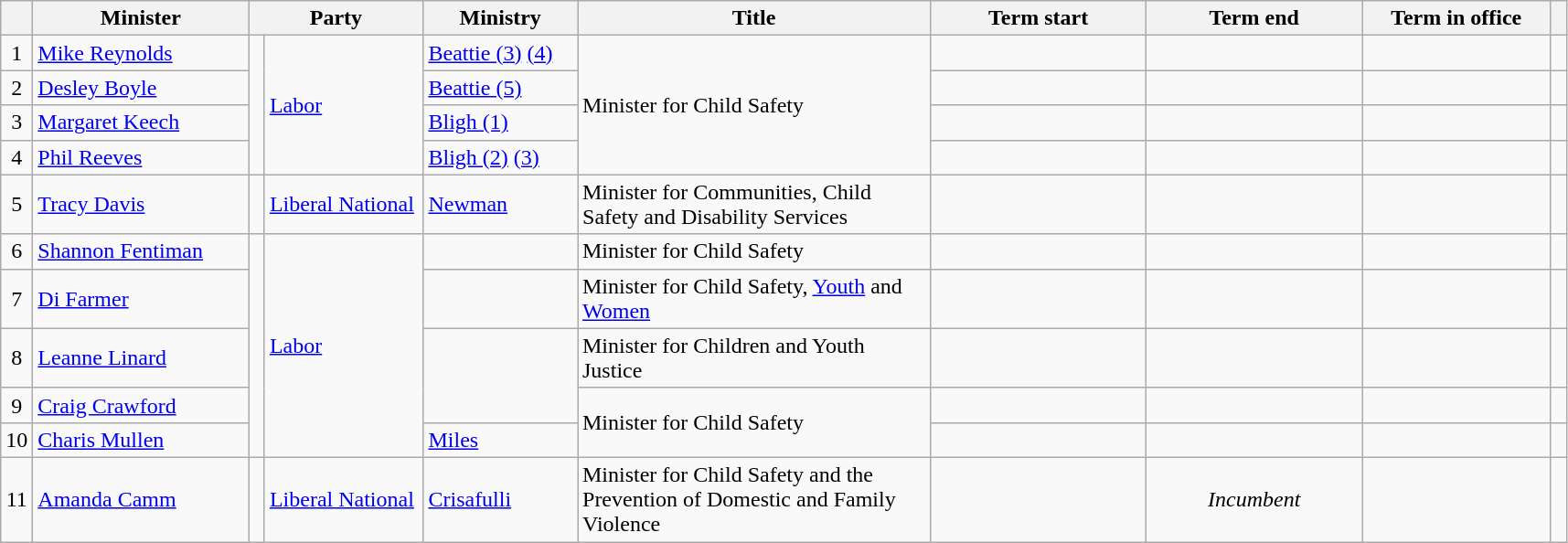<table class="wikitable sortable">
<tr>
<th width=5></th>
<th width=150>Minister</th>
<th width=120 colspan=2>Party</th>
<th width=105>Ministry</th>
<th width=250>Title</th>
<th class="unsortable" width=150>Term start</th>
<th class="unsortable" width=150>Term end</th>
<th width=130>Term in office</th>
<th class="unsortable" width=5></th>
</tr>
<tr>
<td align=center>1</td>
<td><a href='#'>Mike Reynolds</a></td>
<td rowspan="4" > </td>
<td rowspan="4"><a href='#'>Labor</a></td>
<td><a href='#'>Beattie (3)</a> <a href='#'>(4)</a></td>
<td rowspan="4">Minister for Child Safety</td>
<td align=center></td>
<td align=center></td>
<td align=right></td>
<td></td>
</tr>
<tr>
<td align=center>2</td>
<td><a href='#'>Desley Boyle</a></td>
<td><a href='#'>Beattie (5)</a></td>
<td align=center></td>
<td align=center></td>
<td align=right></td>
<td></td>
</tr>
<tr>
<td align=center>3</td>
<td><a href='#'>Margaret Keech</a></td>
<td><a href='#'>Bligh (1)</a></td>
<td align=center></td>
<td align=center></td>
<td align=right></td>
<td></td>
</tr>
<tr>
<td align=center>4</td>
<td><a href='#'>Phil Reeves</a></td>
<td><a href='#'>Bligh (2)</a> <a href='#'>(3)</a></td>
<td align=center></td>
<td align=center></td>
<td align=right><strong></strong></td>
<td></td>
</tr>
<tr>
<td align=center>5</td>
<td><a href='#'>Tracy Davis</a></td>
<td> </td>
<td><a href='#'>Liberal National</a></td>
<td><a href='#'>Newman</a></td>
<td>Minister for Communities, Child Safety and Disability Services</td>
<td align=center></td>
<td align=center></td>
<td align=right></td>
<td></td>
</tr>
<tr>
<td align=center>6</td>
<td><a href='#'>Shannon Fentiman</a></td>
<td rowspan="5" > </td>
<td rowspan="5"><a href='#'>Labor</a></td>
<td></td>
<td>Minister for Child Safety</td>
<td align=center></td>
<td align=center></td>
<td align=right></td>
<td></td>
</tr>
<tr>
<td align=center>7</td>
<td><a href='#'>Di Farmer</a></td>
<td></td>
<td>Minister for Child Safety, <a href='#'>Youth</a> and <a href='#'>Women</a></td>
<td align=center></td>
<td align=center></td>
<td align=right></td>
<td></td>
</tr>
<tr>
<td align=center>8</td>
<td><a href='#'>Leanne Linard</a></td>
<td rowspan="2"></td>
<td>Minister for Children and Youth Justice</td>
<td align=center></td>
<td align=center></td>
<td align=right></td>
<td></td>
</tr>
<tr>
<td align=center>9</td>
<td><a href='#'>Craig Crawford</a></td>
<td rowspan="2">Minister for Child Safety</td>
<td align=center></td>
<td align=center></td>
<td align=right></td>
<td></td>
</tr>
<tr>
<td align=center>10</td>
<td><a href='#'>Charis Mullen</a></td>
<td><a href='#'>Miles</a></td>
<td align=center></td>
<td align=center></td>
<td align=right></td>
<td></td>
</tr>
<tr>
<td align=center>11</td>
<td><a href='#'>Amanda Camm</a></td>
<td> </td>
<td><a href='#'>Liberal National</a></td>
<td><a href='#'>Crisafulli</a></td>
<td>Minister for Child Safety and the Prevention of Domestic and Family Violence</td>
<td align=center></td>
<td align=center><em>Incumbent</em></td>
<td align=right></td>
<td></td>
</tr>
</table>
